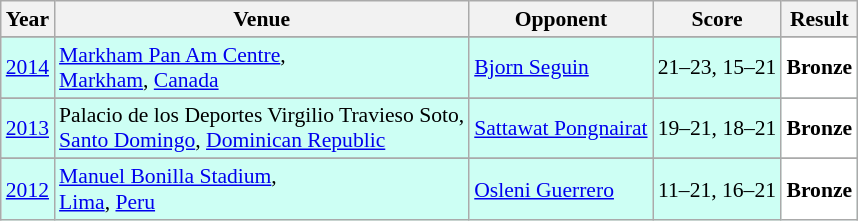<table class="sortable wikitable" style="font-size: 90%;">
<tr>
<th>Year</th>
<th>Venue</th>
<th>Opponent</th>
<th>Score</th>
<th>Result</th>
</tr>
<tr>
</tr>
<tr style="background:#CDFFF4">
<td align="center"><a href='#'>2014</a></td>
<td align="left"><a href='#'>Markham Pan Am Centre</a>,<br> <a href='#'>Markham</a>, <a href='#'>Canada</a></td>
<td align="left"> <a href='#'>Bjorn Seguin</a></td>
<td align="center">21–23, 15–21</td>
<td style="text-align:left; background:white"> <strong>Bronze</strong></td>
</tr>
<tr>
</tr>
<tr style="background:#CDFFF4">
<td align="center"><a href='#'>2013</a></td>
<td align="left">Palacio de los Deportes Virgilio Travieso Soto,<br> <a href='#'>Santo Domingo</a>, <a href='#'>Dominican Republic</a></td>
<td align="left"> <a href='#'>Sattawat Pongnairat</a></td>
<td align="center">19–21, 18–21</td>
<td style="text-align:left; background:white"> <strong>Bronze</strong></td>
</tr>
<tr>
</tr>
<tr style="background:#CDFFF4">
<td align="center"><a href='#'>2012</a></td>
<td align="left"><a href='#'>Manuel Bonilla Stadium</a>,<br> <a href='#'>Lima</a>, <a href='#'>Peru</a></td>
<td align="left"> <a href='#'>Osleni Guerrero</a></td>
<td align="center">11–21, 16–21</td>
<td style="text-align:left; background:white"> <strong>Bronze</strong></td>
</tr>
</table>
